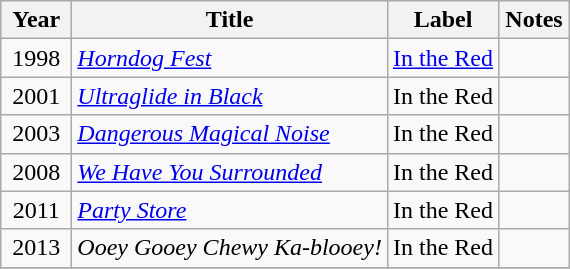<table class="wikitable">
<tr>
<th align="center" valign="top" width="40">Year</th>
<th align="left" valign="top">Title</th>
<th align="left" valign="top">Label</th>
<th align="center" valign="top" width="40">Notes</th>
</tr>
<tr>
<td align="center" valign="top" width="40">1998</td>
<td align="left" valign="top"><em><a href='#'>Horndog Fest</a></em></td>
<td align="left" valign="top"><a href='#'>In the Red</a></td>
<td></td>
</tr>
<tr>
<td align="center" valign="top" width="40">2001</td>
<td align="left" valign="top"><em><a href='#'>Ultraglide in Black</a></em></td>
<td align="left" valign="top">In the Red</td>
<td></td>
</tr>
<tr>
<td align="center" valign="top" width="40">2003</td>
<td align="left" valign="top"><em><a href='#'>Dangerous Magical Noise</a></em></td>
<td align="left" valign="top">In the Red</td>
<td></td>
</tr>
<tr>
<td align="center" valign="top" width="40">2008</td>
<td align="left" valign="top"><em><a href='#'>We Have You Surrounded</a></em></td>
<td align="left" valign="top">In the Red</td>
<td></td>
</tr>
<tr>
<td align="center" valign="top" width="40">2011</td>
<td align="left" valign="top"><em><a href='#'>Party Store</a></em></td>
<td align="left" valign="top">In the Red</td>
<td></td>
</tr>
<tr>
<td align="center" valign="top" width="40">2013</td>
<td align="left" valign="top"><em>Ooey Gooey Chewy Ka-blooey!</em></td>
<td align="left" valign="top">In the Red</td>
<td></td>
</tr>
<tr>
</tr>
</table>
